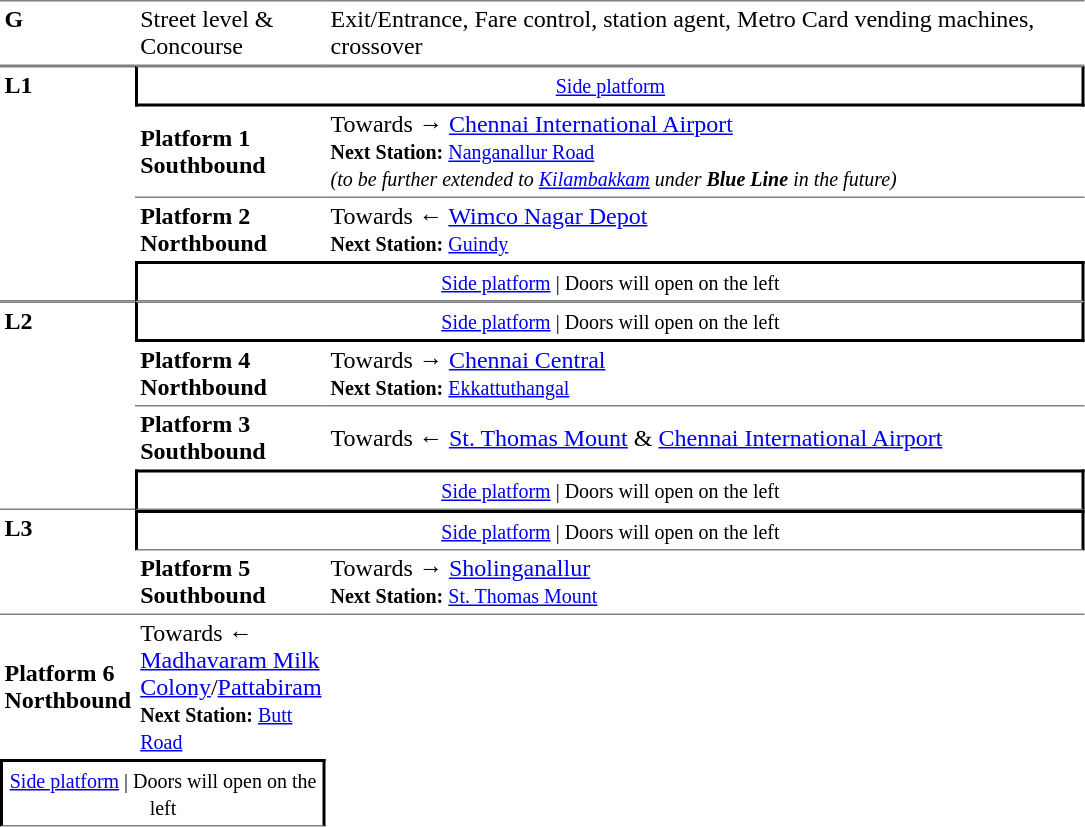<table border=0 cellspacing=0 cellpadding=3>
<tr>
<td style="border-bottom:solid 1px gray;border-top:solid 1px gray;" width=50 valign=top><strong>G</strong></td>
<td style="border-top:solid 1px gray;border-bottom:solid 1px gray;" width=100 valign=top>Street level & Concourse</td>
<td style="border-top:solid 1px gray;border-bottom:solid 1px gray;" width=500 valign=top>Exit/Entrance, Fare control, station agent, Metro Card vending machines, crossover</td>
</tr>
<tr>
<td rowspan="4" style="border-top:solid 1px gray;border-bottom:solid 1px gray;" width="50" valign="top"><strong>L1</strong></td>
<td colspan="2" style="border-top:solid 1px gray;border-right:solid 2px black;border-left:solid 2px black;border-bottom:solid 2px black;text-align:center;"><small><a href='#'>Side platform</a></small></td>
</tr>
<tr>
<td style="border-bottom:solid 1px gray;" width=100><span><strong>Platform 1</strong><br><strong>Southbound</strong></span></td>
<td style="border-bottom:solid 1px gray;" width=500>Towards → <a href='#'>Chennai International Airport</a><br><small><strong>Next Station:</strong> <a href='#'>Nanganallur Road</a></small><br><small><em>(to be further extended to <a href='#'>Kilambakkam</a> under <strong>Blue Line</strong> in the future)</em></small></td>
</tr>
<tr>
<td><span><strong>Platform 2</strong><br><strong>Northbound</strong></span></td>
<td><span></span>Towards ← <a href='#'>Wimco Nagar Depot</a><br><small><strong>Next Station:</strong> <a href='#'>Guindy</a></small></td>
</tr>
<tr>
<td style="border-top:solid 2px black;border-right:solid 2px black;border-left:solid 2px black;border-bottom:solid 1px gray;text-align:center;" colspan=2><small><a href='#'>Side platform</a> | Doors will open on the left </small></td>
</tr>
<tr>
<td style="border-top:solid 1px gray;border-bottom:solid 1px gray;" width=50 rowspan=4 valign=top><strong>L2</strong></td>
<td style="border-top:solid 1px gray;border-right:solid 2px black;border-left:solid 2px black;border-bottom:solid 2px black;text-align:center;" colspan=2><small><a href='#'>Side platform</a> | Doors will open on the left </small></td>
</tr>
<tr>
<td style="border-bottom:solid 1px gray;" width=100><span><strong>Platform 4</strong><br><strong>Northbound</strong></span></td>
<td style="border-bottom:solid 1px gray;" width=500>Towards → <a href='#'>Chennai Central</a><br><small><strong>Next Station:</strong> <a href='#'>Ekkattuthangal</a></small></td>
</tr>
<tr>
<td><span><strong>Platform 3</strong><br><strong>Southbound</strong></span></td>
<td><span></span>Towards ← <a href='#'>St. Thomas Mount</a> & <a href='#'>Chennai International Airport</a></td>
</tr>
<tr>
<td style="border-top:solid 2px black;border-right:solid 2px black;border-left:solid 2px black;border-bottom:solid 1px gray;text-align:center;" colspan=2><small><a href='#'>Side platform</a> | Doors will open on the left </small></td>
</tr>
<tr>
<td style="border-bottom:solid 1px gray;" width=50 rowspan=2 rowspan=4 valign=top><strong>L3</strong></td>
<td style="border-top:solid 2px black;border-right:solid 2px black;border-left:solid 2px black;border-bottom:solid 1px gray;text-align:center;" colspan=2><small><a href='#'>Side platform</a> | Doors will open on the left </small></td>
</tr>
<tr>
<td style="border-bottom:solid 1px gray;" width=100><span><strong>Platform 5</strong><br><strong>Southbound</strong></span></td>
<td style="border-bottom:solid 1px gray;" width=500>Towards → <a href='#'>Sholinganallur</a><br><small><strong>Next Station:</strong> <a href='#'>St. Thomas Mount</a></small></td>
</tr>
<tr>
<td><span><strong>Platform 6</strong><br><strong>Northbound</strong></span></td>
<td><span></span>Towards ← <a href='#'>Madhavaram Milk Colony</a>/<a href='#'>Pattabiram</a><br><small><strong>Next Station:</strong> <a href='#'>Butt Road</a></small></td>
</tr>
<tr>
<td style="border-top:solid 2px black;border-right:solid 2px black;border-left:solid 2px black;border-bottom:solid 1px gray;text-align:center;" colspan=2><small><a href='#'>Side platform</a> | Doors will open on the left </small></td>
</tr>
</table>
